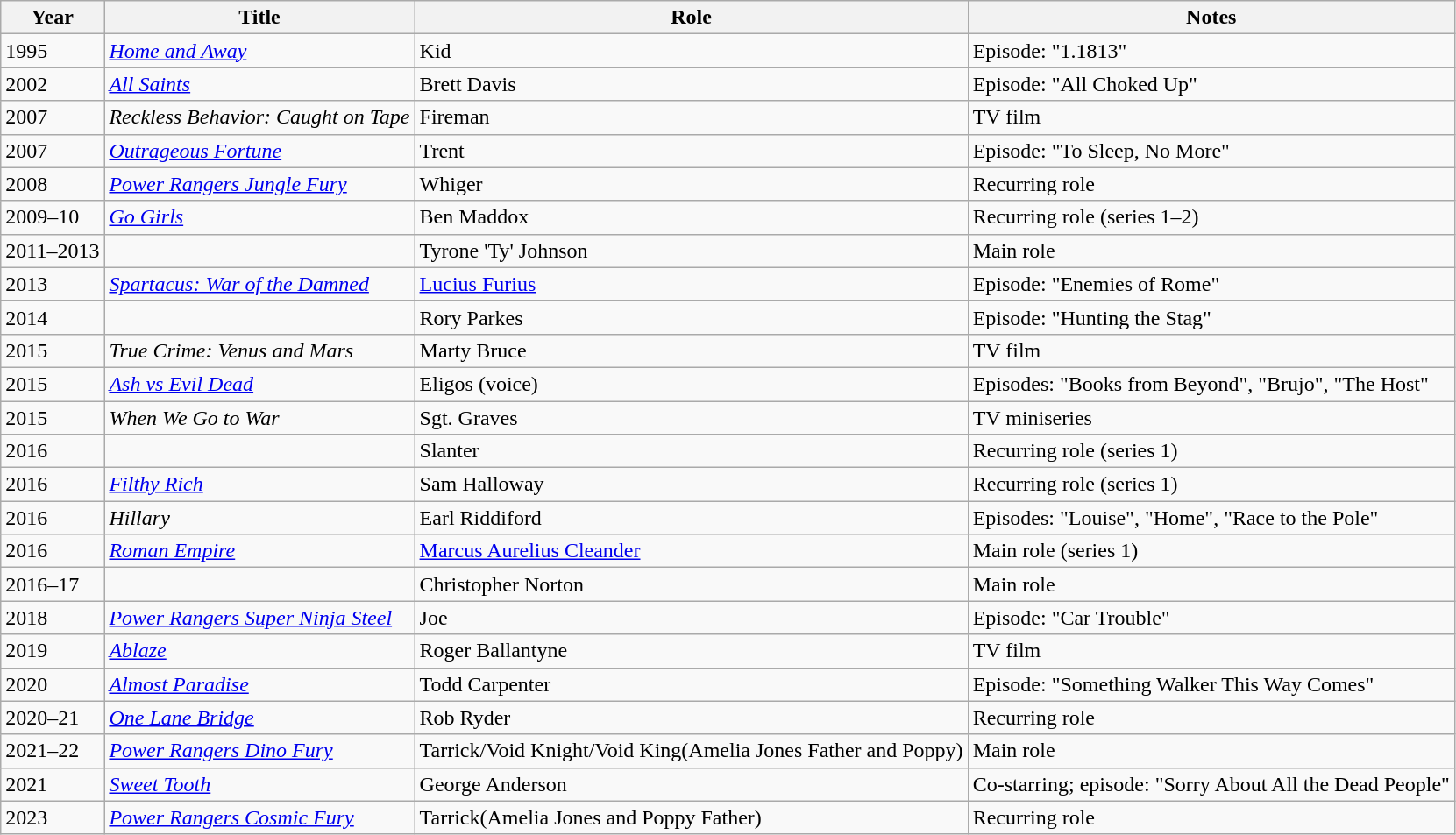<table class="wikitable sortable">
<tr>
<th>Year</th>
<th>Title</th>
<th>Role</th>
<th class="unsortable">Notes</th>
</tr>
<tr>
<td>1995</td>
<td><em><a href='#'>Home and Away</a></em></td>
<td>Kid</td>
<td>Episode: "1.1813"</td>
</tr>
<tr>
<td>2002</td>
<td><em><a href='#'>All Saints</a></em></td>
<td>Brett Davis</td>
<td>Episode: "All Choked Up"</td>
</tr>
<tr>
<td>2007</td>
<td><em>Reckless Behavior: Caught on Tape</em></td>
<td>Fireman</td>
<td>TV film</td>
</tr>
<tr>
<td>2007</td>
<td><em><a href='#'>Outrageous Fortune</a></em></td>
<td>Trent</td>
<td>Episode: "To Sleep, No More"</td>
</tr>
<tr>
<td>2008</td>
<td><em><a href='#'>Power Rangers Jungle Fury</a></em></td>
<td>Whiger</td>
<td>Recurring role</td>
</tr>
<tr>
<td>2009–10</td>
<td><em><a href='#'>Go Girls</a></em></td>
<td>Ben Maddox</td>
<td>Recurring role (series 1–2)</td>
</tr>
<tr>
<td>2011–2013</td>
<td><em></em></td>
<td>Tyrone 'Ty' Johnson</td>
<td>Main role</td>
</tr>
<tr>
<td>2013</td>
<td><em><a href='#'>Spartacus: War of the Damned</a></em></td>
<td><a href='#'>Lucius Furius</a></td>
<td>Episode: "Enemies of Rome"</td>
</tr>
<tr>
<td>2014</td>
<td><em></em></td>
<td>Rory Parkes</td>
<td>Episode: "Hunting the Stag"</td>
</tr>
<tr>
<td>2015</td>
<td><em>True Crime: Venus and Mars</em></td>
<td>Marty Bruce</td>
<td>TV film</td>
</tr>
<tr>
<td>2015</td>
<td><em><a href='#'>Ash vs Evil Dead</a></em></td>
<td>Eligos (voice)</td>
<td>Episodes: "Books from Beyond", "Brujo", "The Host"</td>
</tr>
<tr>
<td>2015</td>
<td><em>When We Go to War</em></td>
<td>Sgt. Graves</td>
<td>TV miniseries</td>
</tr>
<tr>
<td>2016</td>
<td><em></em></td>
<td>Slanter</td>
<td>Recurring role (series 1)</td>
</tr>
<tr>
<td>2016</td>
<td><em><a href='#'>Filthy Rich</a></em></td>
<td>Sam Halloway</td>
<td>Recurring role (series 1)</td>
</tr>
<tr>
<td>2016</td>
<td><em>Hillary</em></td>
<td>Earl Riddiford</td>
<td>Episodes: "Louise", "Home", "Race to the Pole"</td>
</tr>
<tr>
<td>2016</td>
<td><em><a href='#'>Roman Empire</a></em></td>
<td><a href='#'>Marcus Aurelius Cleander</a></td>
<td>Main role (series 1)</td>
</tr>
<tr>
<td>2016–17</td>
<td><em></em></td>
<td>Christopher Norton</td>
<td>Main role</td>
</tr>
<tr>
<td>2018</td>
<td><em><a href='#'>Power Rangers Super Ninja Steel</a></em></td>
<td>Joe</td>
<td>Episode: "Car Trouble"</td>
</tr>
<tr>
<td>2019</td>
<td><em><a href='#'>Ablaze</a></em></td>
<td>Roger Ballantyne</td>
<td>TV film</td>
</tr>
<tr>
<td>2020</td>
<td><em><a href='#'>Almost Paradise</a></em></td>
<td>Todd Carpenter</td>
<td>Episode: "Something Walker This Way Comes"</td>
</tr>
<tr>
<td>2020–21</td>
<td><em><a href='#'>One Lane Bridge</a></em></td>
<td>Rob Ryder</td>
<td>Recurring role</td>
</tr>
<tr>
<td>2021–22</td>
<td><em><a href='#'>Power Rangers Dino Fury</a></em></td>
<td>Tarrick/Void Knight/Void King(Amelia Jones Father and Poppy)</td>
<td>Main role</td>
</tr>
<tr>
<td>2021</td>
<td><em><a href='#'>Sweet Tooth</a></em><br></td>
<td>George Anderson</td>
<td>Co-starring; episode: "Sorry About All the Dead People"</td>
</tr>
<tr>
<td>2023</td>
<td><em><a href='#'>Power Rangers Cosmic Fury</a></em></td>
<td>Tarrick(Amelia Jones and Poppy Father)</td>
<td>Recurring role</td>
</tr>
</table>
